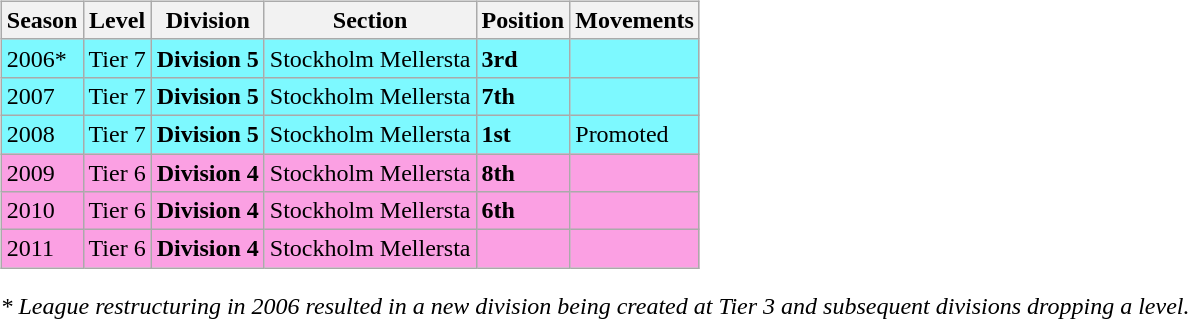<table>
<tr>
<td valign="top" width=0%><br><table class="wikitable">
<tr style="background:#f0f6fa;">
<th><strong>Season</strong></th>
<th><strong>Level</strong></th>
<th><strong>Division</strong></th>
<th><strong>Section</strong></th>
<th><strong>Position</strong></th>
<th><strong>Movements</strong></th>
</tr>
<tr>
<td style="background:#7DF9FF;">2006*</td>
<td style="background:#7DF9FF;">Tier 7</td>
<td style="background:#7DF9FF;"><strong>Division 5</strong></td>
<td style="background:#7DF9FF;">Stockholm Mellersta</td>
<td style="background:#7DF9FF;"><strong>3rd</strong></td>
<td style="background:#7DF9FF;"></td>
</tr>
<tr>
<td style="background:#7DF9FF;">2007</td>
<td style="background:#7DF9FF;">Tier 7</td>
<td style="background:#7DF9FF;"><strong>Division 5</strong></td>
<td style="background:#7DF9FF;">Stockholm Mellersta</td>
<td style="background:#7DF9FF;"><strong>7th</strong></td>
<td style="background:#7DF9FF;"></td>
</tr>
<tr>
<td style="background:#7DF9FF;">2008</td>
<td style="background:#7DF9FF;">Tier 7</td>
<td style="background:#7DF9FF;"><strong>Division 5</strong></td>
<td style="background:#7DF9FF;">Stockholm Mellersta</td>
<td style="background:#7DF9FF;"><strong>1st</strong></td>
<td style="background:#7DF9FF;">Promoted</td>
</tr>
<tr>
<td style="background:#FBA0E3;">2009</td>
<td style="background:#FBA0E3;">Tier 6</td>
<td style="background:#FBA0E3;"><strong>Division 4</strong></td>
<td style="background:#FBA0E3;">Stockholm Mellersta</td>
<td style="background:#FBA0E3;"><strong>8th</strong></td>
<td style="background:#FBA0E3;"></td>
</tr>
<tr>
<td style="background:#FBA0E3;">2010</td>
<td style="background:#FBA0E3;">Tier 6</td>
<td style="background:#FBA0E3;"><strong>Division 4</strong></td>
<td style="background:#FBA0E3;">Stockholm Mellersta</td>
<td style="background:#FBA0E3;"><strong>6th</strong></td>
<td style="background:#FBA0E3;"></td>
</tr>
<tr>
<td style="background:#FBA0E3;">2011</td>
<td style="background:#FBA0E3;">Tier 6</td>
<td style="background:#FBA0E3;"><strong>Division 4</strong></td>
<td style="background:#FBA0E3;">Stockholm Mellersta</td>
<td style="background:#FBA0E3;"></td>
<td style="background:#FBA0E3;"></td>
</tr>
</table>
<em>* League restructuring in 2006 resulted in a new division being created at Tier 3 and subsequent divisions dropping a level.</em>


</td>
</tr>
</table>
